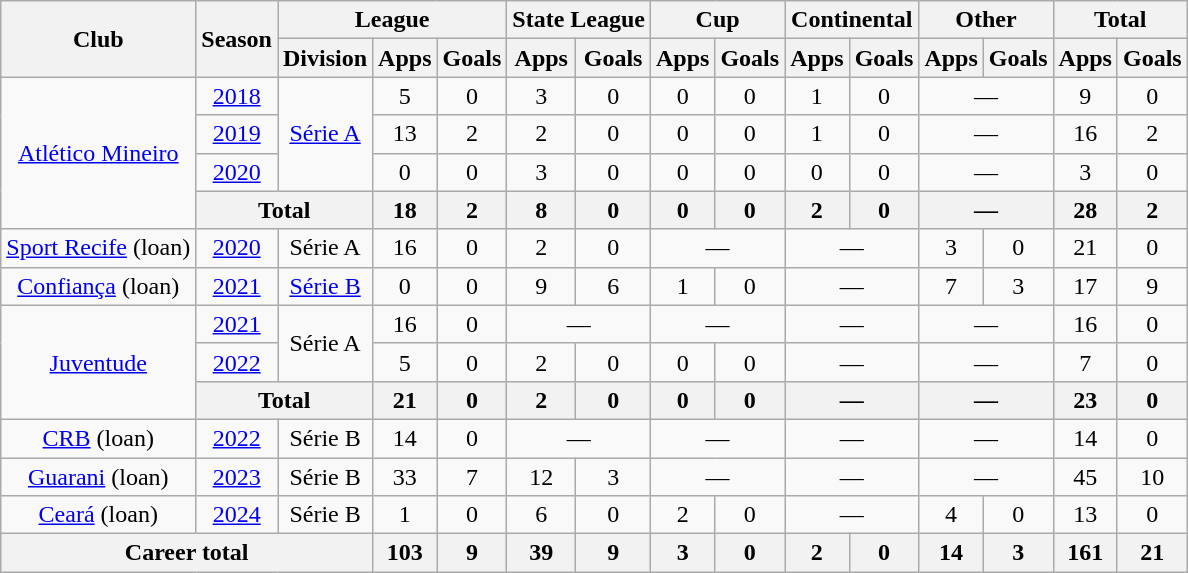<table class="wikitable" style="text-align: center">
<tr>
<th rowspan="2">Club</th>
<th rowspan="2">Season</th>
<th colspan="3">League</th>
<th colspan="2">State League</th>
<th colspan="2">Cup</th>
<th colspan="2">Continental</th>
<th colspan="2">Other</th>
<th colspan="2">Total</th>
</tr>
<tr>
<th>Division</th>
<th>Apps</th>
<th>Goals</th>
<th>Apps</th>
<th>Goals</th>
<th>Apps</th>
<th>Goals</th>
<th>Apps</th>
<th>Goals</th>
<th>Apps</th>
<th>Goals</th>
<th>Apps</th>
<th>Goals</th>
</tr>
<tr>
<td rowspan="4"><a href='#'>Atlético Mineiro</a></td>
<td><a href='#'>2018</a></td>
<td rowspan="3"><a href='#'>Série A</a></td>
<td>5</td>
<td>0</td>
<td>3</td>
<td>0</td>
<td>0</td>
<td>0</td>
<td>1</td>
<td>0</td>
<td colspan="2">—</td>
<td>9</td>
<td>0</td>
</tr>
<tr>
<td><a href='#'>2019</a></td>
<td>13</td>
<td>2</td>
<td>2</td>
<td>0</td>
<td>0</td>
<td>0</td>
<td>1</td>
<td>0</td>
<td colspan="2">—</td>
<td>16</td>
<td>2</td>
</tr>
<tr>
<td><a href='#'>2020</a></td>
<td>0</td>
<td>0</td>
<td>3</td>
<td>0</td>
<td>0</td>
<td>0</td>
<td>0</td>
<td>0</td>
<td colspan="2">—</td>
<td>3</td>
<td>0</td>
</tr>
<tr>
<th colspan="2">Total</th>
<th>18</th>
<th>2</th>
<th>8</th>
<th>0</th>
<th>0</th>
<th>0</th>
<th>2</th>
<th>0</th>
<th colspan="2">—</th>
<th>28</th>
<th>2</th>
</tr>
<tr>
<td><a href='#'>Sport Recife</a> (loan)</td>
<td><a href='#'>2020</a></td>
<td>Série A</td>
<td>16</td>
<td>0</td>
<td>2</td>
<td>0</td>
<td colspan="2">—</td>
<td colspan="2">—</td>
<td>3</td>
<td>0</td>
<td>21</td>
<td>0</td>
</tr>
<tr>
<td><a href='#'>Confiança</a> (loan)</td>
<td><a href='#'>2021</a></td>
<td><a href='#'>Série B</a></td>
<td>0</td>
<td>0</td>
<td>9</td>
<td>6</td>
<td>1</td>
<td>0</td>
<td colspan="2">—</td>
<td>7</td>
<td>3</td>
<td>17</td>
<td>9</td>
</tr>
<tr>
<td rowspan="3"><a href='#'>Juventude</a></td>
<td><a href='#'>2021</a></td>
<td rowspan="2">Série A</td>
<td>16</td>
<td>0</td>
<td colspan="2">—</td>
<td colspan="2">—</td>
<td colspan="2">—</td>
<td colspan="2">—</td>
<td>16</td>
<td>0</td>
</tr>
<tr>
<td><a href='#'>2022</a></td>
<td>5</td>
<td>0</td>
<td>2</td>
<td>0</td>
<td>0</td>
<td>0</td>
<td colspan="2">—</td>
<td colspan="2">—</td>
<td>7</td>
<td>0</td>
</tr>
<tr>
<th colspan="2">Total</th>
<th>21</th>
<th>0</th>
<th>2</th>
<th>0</th>
<th>0</th>
<th>0</th>
<th colspan="2">—</th>
<th colspan="2">—</th>
<th>23</th>
<th>0</th>
</tr>
<tr>
<td><a href='#'>CRB</a> (loan)</td>
<td><a href='#'>2022</a></td>
<td>Série B</td>
<td>14</td>
<td>0</td>
<td colspan="2">—</td>
<td colspan="2">—</td>
<td colspan="2">—</td>
<td colspan="2">—</td>
<td>14</td>
<td>0</td>
</tr>
<tr>
<td><a href='#'>Guarani</a> (loan)</td>
<td><a href='#'>2023</a></td>
<td>Série B</td>
<td>33</td>
<td>7</td>
<td>12</td>
<td>3</td>
<td colspan="2">—</td>
<td colspan="2">—</td>
<td colspan="2">—</td>
<td>45</td>
<td>10</td>
</tr>
<tr>
<td><a href='#'>Ceará</a> (loan)</td>
<td><a href='#'>2024</a></td>
<td>Série B</td>
<td>1</td>
<td>0</td>
<td>6</td>
<td>0</td>
<td>2</td>
<td>0</td>
<td colspan="2">—</td>
<td>4</td>
<td>0</td>
<td>13</td>
<td>0</td>
</tr>
<tr>
<th colspan="3">Career total</th>
<th>103</th>
<th>9</th>
<th>39</th>
<th>9</th>
<th>3</th>
<th>0</th>
<th>2</th>
<th>0</th>
<th>14</th>
<th>3</th>
<th>161</th>
<th>21</th>
</tr>
</table>
